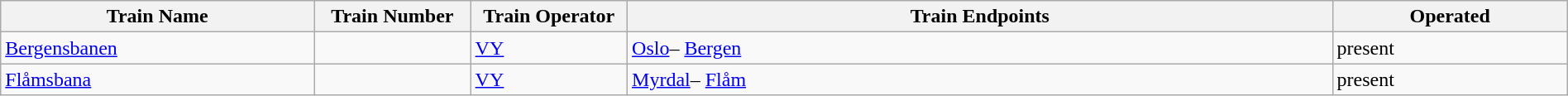<table class="wikitable" width=100%>
<tr>
<th width=20%>Train Name</th>
<th width=10%>Train Number</th>
<th width=10%>Train Operator</th>
<th width=45%>Train Endpoints</th>
<th width=15%>Operated</th>
</tr>
<tr>
<td><a href='#'>Bergensbanen</a></td>
<td></td>
<td><a href='#'>VY</a></td>
<td><a href='#'>Oslo</a>– <a href='#'>Bergen</a></td>
<td>present</td>
</tr>
<tr>
<td><a href='#'>Flåmsbana</a></td>
<td></td>
<td><a href='#'>VY</a></td>
<td><a href='#'>Myrdal</a>– <a href='#'>Flåm</a></td>
<td>present</td>
</tr>
</table>
